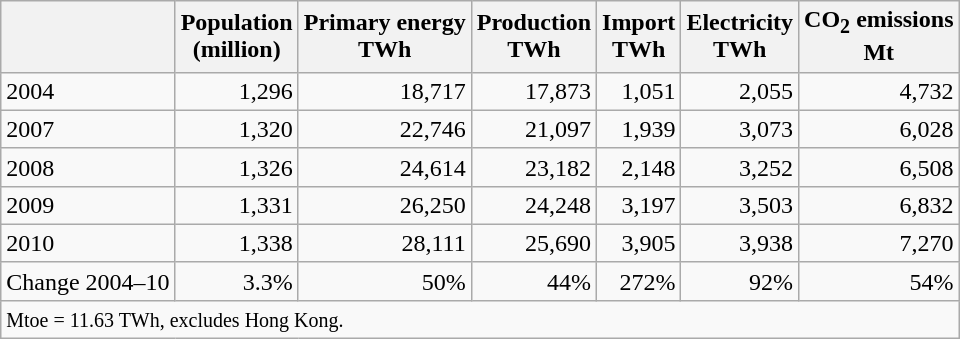<table class="wikitable" style="text-align:right">
<tr>
<th></th>
<th>Population<br> (million)</th>
<th>Primary energy<br> TWh</th>
<th>Production<br> TWh</th>
<th>Import<br> TWh</th>
<th>Electricity<br> TWh</th>
<th>CO<sub>2</sub> emissions<br> Mt</th>
</tr>
<tr>
<td align="left">2004</td>
<td>1,296</td>
<td>18,717</td>
<td>17,873</td>
<td>1,051</td>
<td>2,055</td>
<td>4,732</td>
</tr>
<tr>
<td align="left">2007</td>
<td>1,320</td>
<td>22,746</td>
<td>21,097</td>
<td>1,939</td>
<td>3,073</td>
<td>6,028</td>
</tr>
<tr>
<td align="left">2008</td>
<td>1,326</td>
<td>24,614</td>
<td>23,182</td>
<td>2,148</td>
<td>3,252</td>
<td>6,508</td>
</tr>
<tr>
<td align="left">2009</td>
<td>1,331</td>
<td>26,250</td>
<td>24,248</td>
<td>3,197</td>
<td>3,503</td>
<td>6,832</td>
</tr>
<tr>
<td align="left">2010</td>
<td>1,338</td>
<td>28,111</td>
<td>25,690</td>
<td>3,905</td>
<td>3,938</td>
<td>7,270</td>
</tr>
<tr>
<td align="left">Change 2004–10</td>
<td>3.3%</td>
<td>50%</td>
<td>44%</td>
<td>272%</td>
<td>92%</td>
<td>54%</td>
</tr>
<tr>
<td align="left" colspan=7><small> Mtoe = 11.63 TWh, excludes Hong Kong.</small></td>
</tr>
</table>
